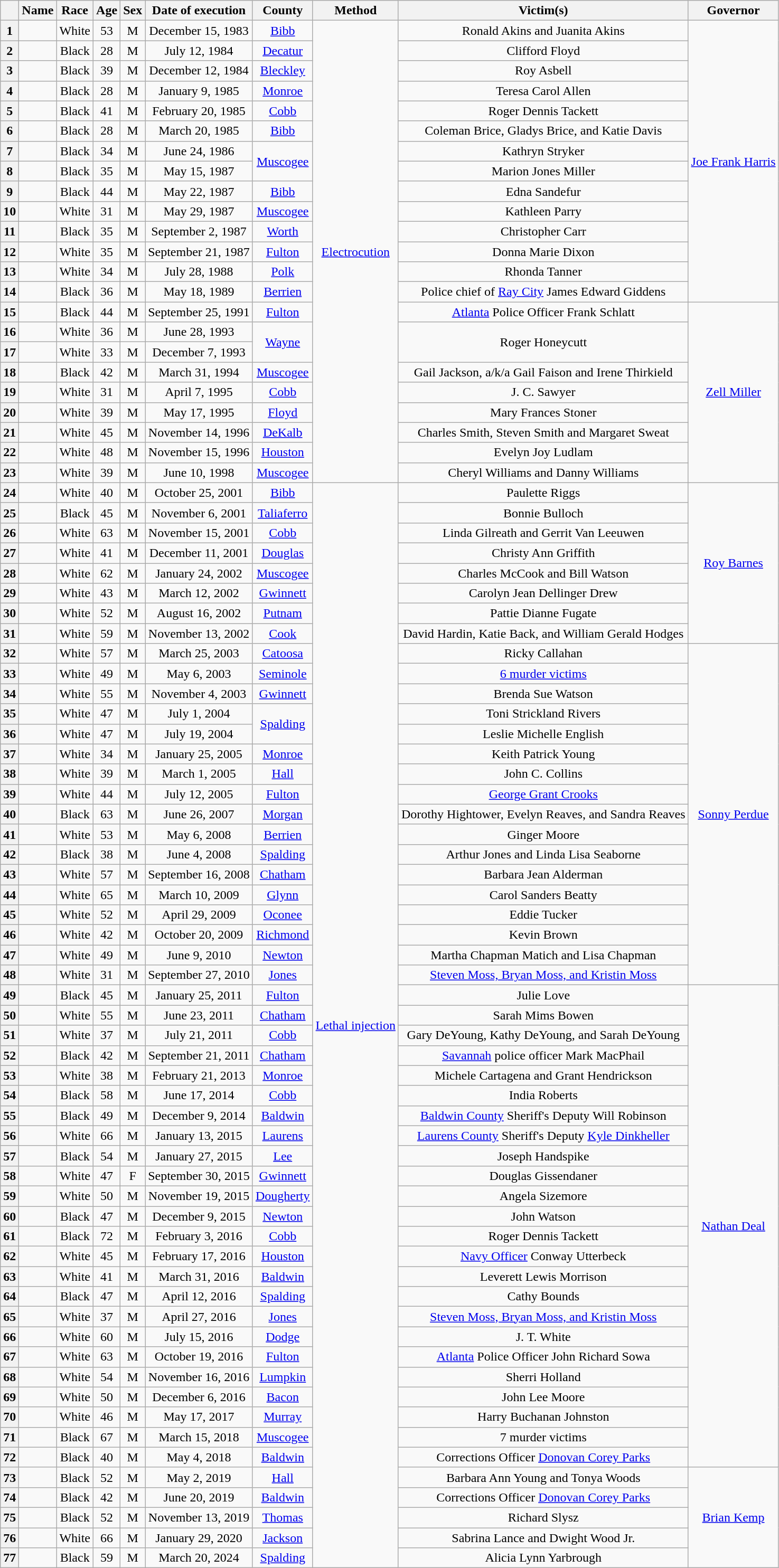<table class="wikitable sortable" style="text-align:center;">
<tr>
<th scope="col"></th>
<th scope="col">Name</th>
<th scope="col">Race</th>
<th scope="col">Age</th>
<th scope="col">Sex</th>
<th scope="col" data-sort-type="date">Date of execution</th>
<th scope="col">County</th>
<th scope="col">Method</th>
<th scope="col">Victim(s)</th>
<th scope="col">Governor</th>
</tr>
<tr>
<th scope="row">1</th>
<td></td>
<td>White</td>
<td>53</td>
<td>M</td>
<td>December 15, 1983</td>
<td><a href='#'>Bibb</a></td>
<td rowspan="23"><a href='#'>Electrocution</a></td>
<td>Ronald Akins and Juanita Akins</td>
<td rowspan="14"><a href='#'>Joe Frank Harris</a></td>
</tr>
<tr>
<th scope="row">2</th>
<td></td>
<td>Black</td>
<td>28</td>
<td>M</td>
<td>July 12, 1984</td>
<td><a href='#'>Decatur</a></td>
<td>Clifford Floyd</td>
</tr>
<tr>
<th scope="row">3</th>
<td></td>
<td>Black</td>
<td>39</td>
<td>M</td>
<td>December 12, 1984</td>
<td><a href='#'>Bleckley</a></td>
<td>Roy Asbell</td>
</tr>
<tr>
<th scope="row">4</th>
<td></td>
<td>Black</td>
<td>28</td>
<td>M</td>
<td>January 9, 1985</td>
<td><a href='#'>Monroe</a></td>
<td>Teresa Carol Allen</td>
</tr>
<tr>
<th scope="row">5</th>
<td></td>
<td>Black</td>
<td>41</td>
<td>M</td>
<td>February 20, 1985</td>
<td><a href='#'>Cobb</a></td>
<td>Roger Dennis Tackett</td>
</tr>
<tr>
<th scope="row">6</th>
<td></td>
<td>Black</td>
<td>28</td>
<td>M</td>
<td>March 20, 1985</td>
<td><a href='#'>Bibb</a></td>
<td>Coleman Brice, Gladys Brice, and Katie Davis</td>
</tr>
<tr>
<th scope="row">7</th>
<td></td>
<td>Black</td>
<td>34</td>
<td>M</td>
<td>June 24, 1986</td>
<td rowspan="2"><a href='#'>Muscogee</a></td>
<td>Kathryn Stryker</td>
</tr>
<tr>
<th scope="row">8</th>
<td></td>
<td>Black</td>
<td>35</td>
<td>M</td>
<td>May 15, 1987</td>
<td>Marion Jones Miller</td>
</tr>
<tr>
<th scope="row">9</th>
<td></td>
<td>Black</td>
<td>44</td>
<td>M</td>
<td>May 22, 1987</td>
<td><a href='#'>Bibb</a></td>
<td>Edna Sandefur</td>
</tr>
<tr>
<th scope="row">10</th>
<td></td>
<td>White</td>
<td>31</td>
<td>M</td>
<td>May 29, 1987</td>
<td><a href='#'>Muscogee</a></td>
<td>Kathleen Parry</td>
</tr>
<tr>
<th scope="row">11</th>
<td></td>
<td>Black</td>
<td>35</td>
<td>M</td>
<td>September 2, 1987</td>
<td><a href='#'>Worth</a></td>
<td>Christopher Carr</td>
</tr>
<tr>
<th scope="row">12</th>
<td></td>
<td>White</td>
<td>35</td>
<td>M</td>
<td>September 21, 1987</td>
<td><a href='#'>Fulton</a></td>
<td>Donna Marie Dixon</td>
</tr>
<tr>
<th scope="row">13</th>
<td></td>
<td>White</td>
<td>34</td>
<td>M</td>
<td>July 28, 1988</td>
<td><a href='#'>Polk</a></td>
<td>Rhonda Tanner</td>
</tr>
<tr>
<th scope="row">14</th>
<td></td>
<td>Black</td>
<td>36</td>
<td>M</td>
<td>May 18, 1989</td>
<td><a href='#'>Berrien</a></td>
<td>Police chief of <a href='#'>Ray City</a> James Edward Giddens</td>
</tr>
<tr>
<th scope="row">15</th>
<td></td>
<td>Black</td>
<td>44</td>
<td>M</td>
<td>September 25, 1991</td>
<td><a href='#'>Fulton</a></td>
<td><a href='#'>Atlanta</a> Police Officer Frank Schlatt</td>
<td rowspan="9"><a href='#'>Zell Miller</a></td>
</tr>
<tr>
<th scope="row">16</th>
<td></td>
<td>White</td>
<td>36</td>
<td>M</td>
<td>June 28, 1993</td>
<td rowspan="2"><a href='#'>Wayne</a></td>
<td rowspan="2">Roger Honeycutt</td>
</tr>
<tr>
<th scope="row">17</th>
<td></td>
<td>White</td>
<td>33</td>
<td>M</td>
<td>December 7, 1993</td>
</tr>
<tr>
<th scope="row">18</th>
<td></td>
<td>Black</td>
<td>42</td>
<td>M</td>
<td>March 31, 1994</td>
<td><a href='#'>Muscogee</a></td>
<td>Gail Jackson, a/k/a Gail Faison and Irene Thirkield</td>
</tr>
<tr>
<th scope="row">19</th>
<td></td>
<td>White</td>
<td>31</td>
<td>M</td>
<td>April 7, 1995</td>
<td><a href='#'>Cobb</a></td>
<td>J. C. Sawyer</td>
</tr>
<tr>
<th scope="row">20</th>
<td></td>
<td>White</td>
<td>39</td>
<td>M</td>
<td>May 17, 1995</td>
<td><a href='#'>Floyd</a></td>
<td>Mary Frances Stoner</td>
</tr>
<tr>
<th scope="row">21</th>
<td></td>
<td>White</td>
<td>45</td>
<td>M</td>
<td>November 14, 1996</td>
<td><a href='#'>DeKalb</a></td>
<td>Charles Smith, Steven Smith and Margaret Sweat</td>
</tr>
<tr>
<th scope="row">22</th>
<td></td>
<td>White</td>
<td>48</td>
<td>M</td>
<td>November 15, 1996</td>
<td><a href='#'>Houston</a></td>
<td>Evelyn Joy Ludlam</td>
</tr>
<tr>
<th scope="row">23</th>
<td></td>
<td>White</td>
<td>39</td>
<td>M</td>
<td>June 10, 1998</td>
<td><a href='#'>Muscogee</a></td>
<td>Cheryl Williams and Danny Williams</td>
</tr>
<tr>
<th scope="row">24</th>
<td></td>
<td>White</td>
<td>40</td>
<td>M</td>
<td>October 25, 2001</td>
<td><a href='#'>Bibb</a></td>
<td rowspan="54"><a href='#'>Lethal injection</a></td>
<td>Paulette Riggs</td>
<td rowspan="8"><a href='#'>Roy Barnes</a></td>
</tr>
<tr>
<th scope="row">25</th>
<td></td>
<td>Black</td>
<td>45</td>
<td>M</td>
<td>November 6, 2001</td>
<td><a href='#'>Taliaferro</a></td>
<td>Bonnie Bulloch</td>
</tr>
<tr>
<th scope="row">26</th>
<td></td>
<td>White</td>
<td>63</td>
<td>M</td>
<td>November 15, 2001</td>
<td><a href='#'>Cobb</a></td>
<td>Linda Gilreath and Gerrit Van Leeuwen</td>
</tr>
<tr>
<th scope="row">27</th>
<td></td>
<td>White</td>
<td>41</td>
<td>M</td>
<td>December 11, 2001</td>
<td><a href='#'>Douglas</a></td>
<td>Christy Ann Griffith</td>
</tr>
<tr>
<th scope="row">28</th>
<td></td>
<td>White</td>
<td>62</td>
<td>M</td>
<td>January 24, 2002</td>
<td><a href='#'>Muscogee</a></td>
<td>Charles McCook and Bill Watson</td>
</tr>
<tr>
<th scope="row">29</th>
<td></td>
<td>White</td>
<td>43</td>
<td>M</td>
<td>March 12, 2002</td>
<td><a href='#'>Gwinnett</a></td>
<td>Carolyn Jean Dellinger Drew</td>
</tr>
<tr>
<th scope="row">30</th>
<td></td>
<td>White</td>
<td>52</td>
<td>M</td>
<td>August 16, 2002</td>
<td><a href='#'>Putnam</a></td>
<td>Pattie Dianne Fugate</td>
</tr>
<tr>
<th scope="row">31</th>
<td></td>
<td>White</td>
<td>59</td>
<td>M</td>
<td>November 13, 2002</td>
<td><a href='#'>Cook</a></td>
<td>David Hardin, Katie Back, and William Gerald Hodges</td>
</tr>
<tr>
<th scope="row">32</th>
<td></td>
<td>White</td>
<td>57</td>
<td>M</td>
<td>March 25, 2003</td>
<td><a href='#'>Catoosa</a></td>
<td>Ricky Callahan</td>
<td rowspan="17"><a href='#'>Sonny Perdue</a></td>
</tr>
<tr>
<th scope="row">33</th>
<td></td>
<td>White</td>
<td>49</td>
<td>M</td>
<td>May 6, 2003</td>
<td><a href='#'>Seminole</a></td>
<td><a href='#'>6 murder victims</a></td>
</tr>
<tr>
<th scope="row">34</th>
<td></td>
<td>White</td>
<td>55</td>
<td>M</td>
<td>November 4, 2003</td>
<td><a href='#'>Gwinnett</a></td>
<td>Brenda Sue Watson</td>
</tr>
<tr>
<th scope="row">35</th>
<td></td>
<td>White</td>
<td>47</td>
<td>M</td>
<td>July 1, 2004</td>
<td rowspan="2"><a href='#'>Spalding</a></td>
<td>Toni Strickland Rivers</td>
</tr>
<tr>
<th scope="row">36</th>
<td></td>
<td>White</td>
<td>47</td>
<td>M</td>
<td>July 19, 2004</td>
<td>Leslie Michelle English</td>
</tr>
<tr>
<th scope="row">37</th>
<td></td>
<td>White</td>
<td>34</td>
<td>M</td>
<td>January 25, 2005</td>
<td><a href='#'>Monroe</a></td>
<td>Keith Patrick Young</td>
</tr>
<tr>
<th scope="row">38</th>
<td></td>
<td>White</td>
<td>39</td>
<td>M</td>
<td>March 1, 2005</td>
<td><a href='#'>Hall</a></td>
<td>John C. Collins</td>
</tr>
<tr>
<th scope="row">39</th>
<td></td>
<td>White</td>
<td>44</td>
<td>M</td>
<td>July 12, 2005</td>
<td><a href='#'>Fulton</a></td>
<td><a href='#'>George Grant Crooks</a></td>
</tr>
<tr>
<th scope="row">40</th>
<td></td>
<td>Black</td>
<td>63</td>
<td>M</td>
<td>June 26, 2007</td>
<td><a href='#'>Morgan</a></td>
<td>Dorothy Hightower, Evelyn Reaves, and Sandra Reaves</td>
</tr>
<tr>
<th scope="row">41</th>
<td></td>
<td>White</td>
<td>53</td>
<td>M</td>
<td>May 6, 2008</td>
<td><a href='#'>Berrien</a></td>
<td>Ginger Moore</td>
</tr>
<tr>
<th scope="row">42</th>
<td></td>
<td>Black</td>
<td>38</td>
<td>M</td>
<td>June 4, 2008</td>
<td><a href='#'>Spalding</a></td>
<td>Arthur Jones and Linda Lisa Seaborne</td>
</tr>
<tr>
<th scope="row">43</th>
<td></td>
<td>White</td>
<td>57</td>
<td>M</td>
<td>September 16, 2008</td>
<td><a href='#'>Chatham</a></td>
<td>Barbara Jean Alderman</td>
</tr>
<tr>
<th scope="row">44</th>
<td></td>
<td>White</td>
<td>65</td>
<td>M</td>
<td>March 10, 2009</td>
<td><a href='#'>Glynn</a></td>
<td>Carol Sanders Beatty</td>
</tr>
<tr>
<th scope="row">45</th>
<td></td>
<td>White</td>
<td>52</td>
<td>M</td>
<td>April 29, 2009</td>
<td><a href='#'>Oconee</a></td>
<td>Eddie Tucker</td>
</tr>
<tr>
<th scope="row">46</th>
<td></td>
<td>White</td>
<td>42</td>
<td>M</td>
<td>October 20, 2009</td>
<td><a href='#'>Richmond</a></td>
<td>Kevin Brown</td>
</tr>
<tr>
<th scope="row">47</th>
<td></td>
<td>White</td>
<td>49</td>
<td>M</td>
<td>June 9, 2010</td>
<td><a href='#'>Newton</a></td>
<td>Martha Chapman Matich and Lisa Chapman</td>
</tr>
<tr>
<th scope="row">48</th>
<td></td>
<td>White</td>
<td>31</td>
<td>M</td>
<td>September 27, 2010</td>
<td><a href='#'>Jones</a></td>
<td><a href='#'>Steven Moss, Bryan Moss, and Kristin Moss</a></td>
</tr>
<tr>
<th scope="row">49</th>
<td></td>
<td>Black</td>
<td>45</td>
<td>M</td>
<td>January 25, 2011</td>
<td><a href='#'>Fulton</a></td>
<td>Julie Love</td>
<td rowspan="24"><a href='#'>Nathan Deal</a></td>
</tr>
<tr>
<th scope="row">50</th>
<td></td>
<td>White</td>
<td>55</td>
<td>M</td>
<td>June 23, 2011</td>
<td><a href='#'>Chatham</a></td>
<td>Sarah Mims Bowen</td>
</tr>
<tr>
<th scope="row">51</th>
<td></td>
<td>White</td>
<td>37</td>
<td>M</td>
<td>July 21, 2011</td>
<td><a href='#'>Cobb</a></td>
<td>Gary DeYoung, Kathy DeYoung, and Sarah DeYoung</td>
</tr>
<tr>
<th scope="row">52</th>
<td></td>
<td>Black</td>
<td>42</td>
<td>M</td>
<td>September 21, 2011</td>
<td><a href='#'>Chatham</a></td>
<td><a href='#'>Savannah</a> police officer Mark MacPhail</td>
</tr>
<tr>
<th scope="row">53</th>
<td></td>
<td>White</td>
<td>38</td>
<td>M</td>
<td>February 21, 2013</td>
<td><a href='#'>Monroe</a></td>
<td>Michele Cartagena and Grant Hendrickson</td>
</tr>
<tr>
<th scope="row">54</th>
<td></td>
<td>Black</td>
<td>58</td>
<td>M</td>
<td>June 17, 2014</td>
<td><a href='#'>Cobb</a></td>
<td>India Roberts</td>
</tr>
<tr>
<th scope="row">55</th>
<td></td>
<td>Black</td>
<td>49</td>
<td>M</td>
<td>December 9, 2014</td>
<td><a href='#'>Baldwin</a></td>
<td><a href='#'>Baldwin County</a> Sheriff's Deputy Will Robinson</td>
</tr>
<tr>
<th scope="row">56</th>
<td></td>
<td>White</td>
<td>66</td>
<td>M</td>
<td>January 13, 2015</td>
<td><a href='#'>Laurens</a></td>
<td><a href='#'>Laurens County</a> Sheriff's Deputy <a href='#'>Kyle Dinkheller</a></td>
</tr>
<tr>
<th scope="row">57</th>
<td></td>
<td>Black</td>
<td>54</td>
<td>M</td>
<td>January 27, 2015</td>
<td><a href='#'>Lee</a></td>
<td>Joseph Handspike</td>
</tr>
<tr>
<th scope="row">58</th>
<td></td>
<td>White</td>
<td>47</td>
<td>F</td>
<td>September 30, 2015</td>
<td><a href='#'>Gwinnett</a></td>
<td>Douglas Gissendaner</td>
</tr>
<tr>
<th scope="row">59</th>
<td></td>
<td>White</td>
<td>50</td>
<td>M</td>
<td>November 19, 2015</td>
<td><a href='#'>Dougherty</a></td>
<td>Angela Sizemore</td>
</tr>
<tr>
<th scope="row">60</th>
<td></td>
<td>Black</td>
<td>47</td>
<td>M</td>
<td>December 9, 2015</td>
<td><a href='#'>Newton</a></td>
<td>John Watson</td>
</tr>
<tr>
<th scope="row">61</th>
<td></td>
<td>Black</td>
<td>72</td>
<td>M</td>
<td>February 3, 2016</td>
<td><a href='#'>Cobb</a></td>
<td>Roger Dennis Tackett</td>
</tr>
<tr>
<th scope="row">62</th>
<td></td>
<td>White</td>
<td>45</td>
<td>M</td>
<td>February 17, 2016</td>
<td><a href='#'>Houston</a></td>
<td><a href='#'>Navy Officer</a> Conway Utterbeck</td>
</tr>
<tr>
<th scope="row">63</th>
<td></td>
<td>White</td>
<td>41</td>
<td>M</td>
<td>March 31, 2016</td>
<td><a href='#'>Baldwin</a></td>
<td>Leverett Lewis Morrison</td>
</tr>
<tr>
<th scope="row">64</th>
<td></td>
<td>Black</td>
<td>47</td>
<td>M</td>
<td>April 12, 2016</td>
<td><a href='#'>Spalding</a></td>
<td>Cathy Bounds</td>
</tr>
<tr>
<th scope="row">65</th>
<td></td>
<td>White</td>
<td>37</td>
<td>M</td>
<td>April 27, 2016</td>
<td><a href='#'>Jones</a></td>
<td><a href='#'>Steven Moss, Bryan Moss, and Kristin Moss</a></td>
</tr>
<tr>
<th scope="row">66</th>
<td></td>
<td>White</td>
<td>60</td>
<td>M</td>
<td>July 15, 2016</td>
<td><a href='#'>Dodge</a></td>
<td>J. T. White</td>
</tr>
<tr>
<th scope="row">67</th>
<td></td>
<td>White</td>
<td>63</td>
<td>M</td>
<td>October 19, 2016</td>
<td><a href='#'>Fulton</a></td>
<td><a href='#'>Atlanta</a> Police Officer John Richard Sowa</td>
</tr>
<tr>
<th scope="row">68</th>
<td></td>
<td>White</td>
<td>54</td>
<td>M</td>
<td>November 16, 2016</td>
<td><a href='#'>Lumpkin</a></td>
<td>Sherri Holland</td>
</tr>
<tr>
<th scope="row">69</th>
<td></td>
<td>White</td>
<td>50</td>
<td>M</td>
<td>December 6, 2016</td>
<td><a href='#'>Bacon</a></td>
<td>John Lee Moore</td>
</tr>
<tr>
<th scope="row">70</th>
<td></td>
<td>White</td>
<td>46</td>
<td>M</td>
<td>May 17, 2017</td>
<td><a href='#'>Murray</a></td>
<td>Harry Buchanan Johnston</td>
</tr>
<tr>
<th scope="row">71</th>
<td></td>
<td>Black</td>
<td>67</td>
<td>M</td>
<td>March 15, 2018</td>
<td><a href='#'>Muscogee</a></td>
<td>7 murder victims</td>
</tr>
<tr>
<th scope="row">72</th>
<td></td>
<td>Black</td>
<td>40</td>
<td>M</td>
<td>May 4, 2018</td>
<td><a href='#'>Baldwin</a></td>
<td>Corrections Officer <a href='#'>Donovan Corey Parks</a></td>
</tr>
<tr>
<th scope="row">73</th>
<td></td>
<td>Black</td>
<td>52</td>
<td>M</td>
<td>May 2, 2019</td>
<td><a href='#'>Hall</a></td>
<td>Barbara Ann Young and Tonya Woods</td>
<td rowspan="5"><a href='#'>Brian Kemp</a></td>
</tr>
<tr>
<th scope="row">74</th>
<td></td>
<td>Black</td>
<td>42</td>
<td>M</td>
<td>June 20, 2019</td>
<td><a href='#'>Baldwin</a></td>
<td>Corrections Officer <a href='#'>Donovan Corey Parks</a></td>
</tr>
<tr>
<th scope="row">75</th>
<td></td>
<td>Black</td>
<td>52</td>
<td>M</td>
<td>November 13, 2019</td>
<td><a href='#'>Thomas</a></td>
<td>Richard Slysz</td>
</tr>
<tr>
<th scope="row">76</th>
<td></td>
<td>White</td>
<td>66</td>
<td>M</td>
<td>January 29, 2020</td>
<td><a href='#'>Jackson</a></td>
<td>Sabrina Lance and Dwight Wood Jr.</td>
</tr>
<tr>
<th scope="row">77</th>
<td></td>
<td>Black</td>
<td>59</td>
<td>M</td>
<td>March 20, 2024</td>
<td><a href='#'>Spalding</a></td>
<td>Alicia Lynn Yarbrough</td>
</tr>
</table>
